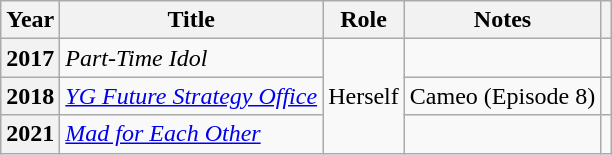<table class="wikitable plainrowheaders sortable">
<tr>
<th scope="col">Year</th>
<th scope="col">Title</th>
<th scope="col">Role</th>
<th scope="col">Notes</th>
<th scope="col" class="unsortable"></th>
</tr>
<tr>
<th scope="row">2017</th>
<td><em>Part-Time Idol</em></td>
<td rowspan="3">Herself</td>
<td></td>
<td style="text-align:center"></td>
</tr>
<tr>
<th scope="row">2018</th>
<td><em><a href='#'>YG Future Strategy Office</a></em></td>
<td>Cameo (Episode 8)</td>
<td style="text-align:center"></td>
</tr>
<tr>
<th scope="row">2021</th>
<td><em><a href='#'>Mad for Each Other</a></em></td>
<td></td>
<td style="text-align:center"></td>
</tr>
</table>
